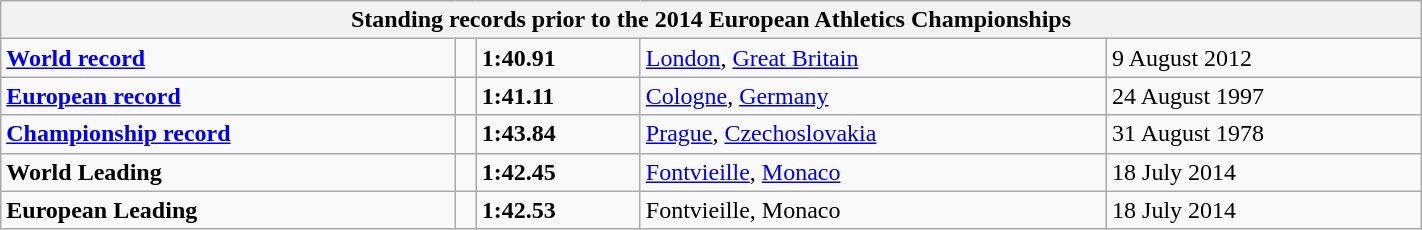<table class="wikitable" width=75%>
<tr>
<th colspan="5">Standing records prior to the 2014 European Athletics Championships</th>
</tr>
<tr>
<td><strong><a href='#'>World record</a></strong></td>
<td></td>
<td><strong>1:40.91</strong></td>
<td><a href='#'>London</a>, <a href='#'>Great Britain</a></td>
<td>9 August 2012</td>
</tr>
<tr>
<td><strong><a href='#'>European record</a></strong></td>
<td></td>
<td><strong>1:41.11</strong></td>
<td><a href='#'>Cologne</a>, <a href='#'>Germany</a></td>
<td>24 August 1997</td>
</tr>
<tr>
<td><strong><a href='#'>Championship record</a></strong></td>
<td></td>
<td><strong>1:43.84</strong></td>
<td><a href='#'>Prague</a>, <a href='#'>Czechoslovakia</a></td>
<td>31 August 1978</td>
</tr>
<tr>
<td><strong>World Leading</strong></td>
<td></td>
<td><strong>1:42.45</strong></td>
<td><a href='#'>Fontvieille</a>, <a href='#'>Monaco</a></td>
<td>18 July 2014</td>
</tr>
<tr>
<td><strong>European Leading</strong></td>
<td></td>
<td><strong>1:42.53</strong></td>
<td>Fontvieille, Monaco</td>
<td>18 July 2014</td>
</tr>
</table>
